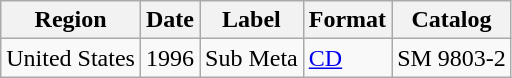<table class="wikitable">
<tr>
<th>Region</th>
<th>Date</th>
<th>Label</th>
<th>Format</th>
<th>Catalog</th>
</tr>
<tr>
<td>United States</td>
<td>1996</td>
<td>Sub Meta</td>
<td><a href='#'>CD</a></td>
<td>SM 9803-2</td>
</tr>
</table>
